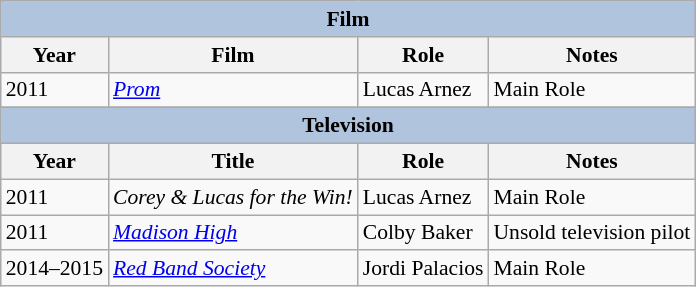<table class="wikitable" style="font-size: 90%;">
<tr>
<th colspan="4" style="background: LightSteelBlue;">Film</th>
</tr>
<tr>
<th>Year</th>
<th>Film</th>
<th>Role</th>
<th>Notes</th>
</tr>
<tr>
<td>2011</td>
<td><em><a href='#'>Prom</a></em></td>
<td>Lucas Arnez</td>
<td>Main Role</td>
</tr>
<tr>
</tr>
<tr>
<th colspan="4" style="background: LightSteelBlue;">Television</th>
</tr>
<tr>
<th>Year</th>
<th>Title</th>
<th>Role</th>
<th>Notes</th>
</tr>
<tr>
<td>2011</td>
<td><em>Corey & Lucas for the Win!</em></td>
<td>Lucas Arnez</td>
<td>Main Role</td>
</tr>
<tr>
<td>2011</td>
<td><em><a href='#'>Madison High</a></em></td>
<td>Colby Baker</td>
<td>Unsold television pilot</td>
</tr>
<tr>
<td>2014–2015</td>
<td><em><a href='#'>Red Band Society</a></em></td>
<td>Jordi Palacios</td>
<td>Main Role</td>
</tr>
</table>
